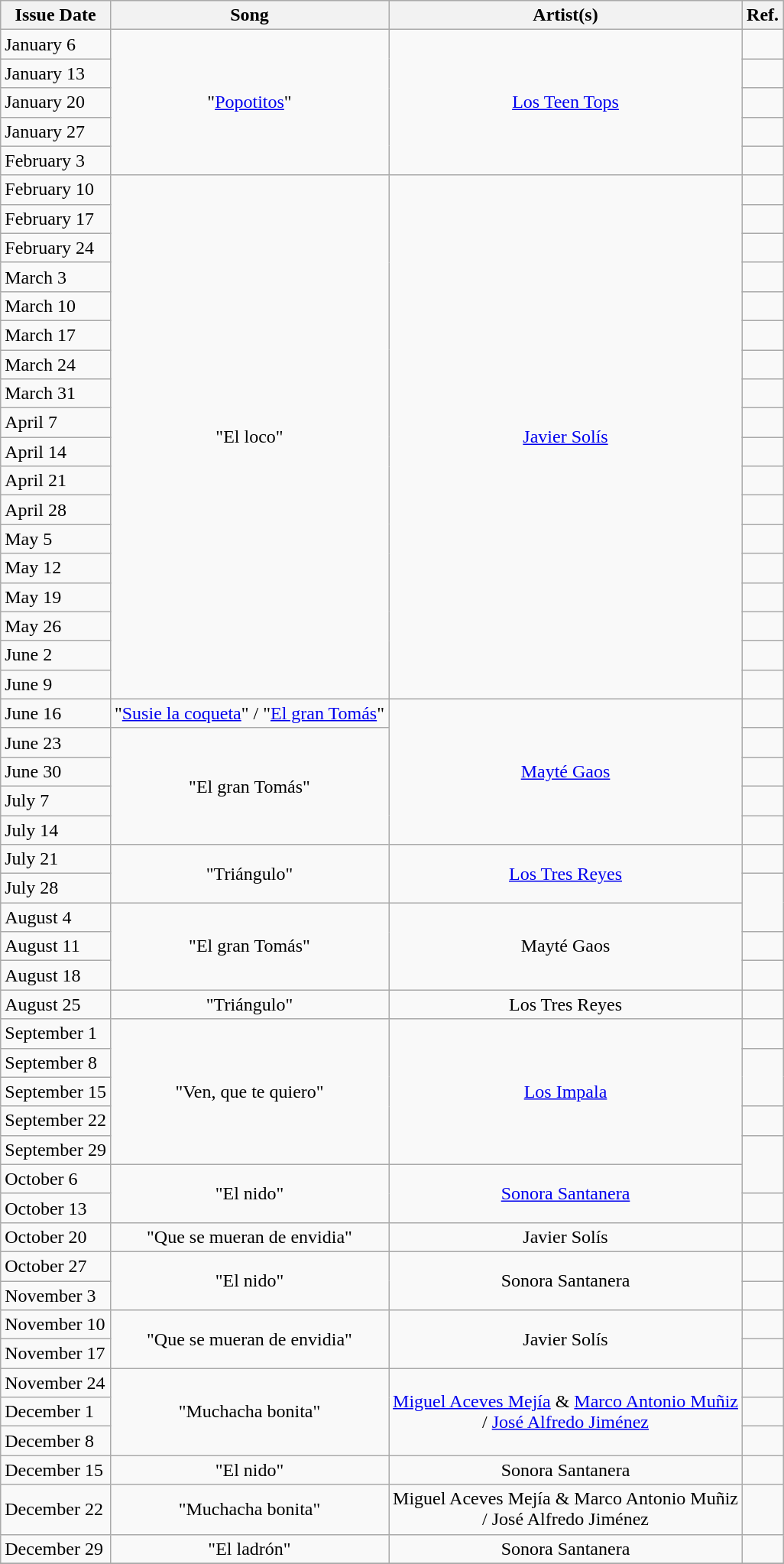<table class="wikitable">
<tr>
<th>Issue Date</th>
<th>Song</th>
<th>Artist(s)</th>
<th>Ref.</th>
</tr>
<tr>
<td>January 6</td>
<td align="center" rowspan="5">"<a href='#'>Popotitos</a>"</td>
<td align="center" rowspan="5"><a href='#'>Los Teen Tops</a></td>
<td align="center" rowspan=1></td>
</tr>
<tr>
<td>January 13</td>
<td align="center" rowspan=1></td>
</tr>
<tr>
<td>January 20</td>
<td align="center" rowspan=1></td>
</tr>
<tr>
<td>January 27</td>
<td align="center" rowspan=1></td>
</tr>
<tr>
<td>February 3</td>
<td align="center" rowspan=1></td>
</tr>
<tr>
<td>February 10</td>
<td align="center" rowspan="18">"El loco"</td>
<td align="center" rowspan="18"><a href='#'>Javier Solís</a></td>
<td align="center" rowspan=1></td>
</tr>
<tr>
<td>February 17</td>
<td align="center" rowspan=1></td>
</tr>
<tr>
<td>February 24</td>
<td align="center" rowspan=1></td>
</tr>
<tr>
<td>March 3</td>
<td align="center" rowspan=1></td>
</tr>
<tr>
<td>March 10</td>
<td align="center" rowspan=1></td>
</tr>
<tr>
<td>March 17</td>
<td align="center" rowspan=1></td>
</tr>
<tr>
<td>March 24</td>
<td align="center" rowspan=1></td>
</tr>
<tr>
<td>March 31</td>
<td align="center" rowspan=1></td>
</tr>
<tr>
<td>April 7</td>
<td align="center" rowspan=1></td>
</tr>
<tr>
<td>April 14</td>
<td align="center" rowspan=1></td>
</tr>
<tr>
<td>April 21</td>
<td align="center" rowspan=1></td>
</tr>
<tr>
<td>April 28</td>
<td align="center" rowspan=1></td>
</tr>
<tr>
<td>May 5</td>
<td align="center" rowspan=1></td>
</tr>
<tr>
<td>May 12</td>
<td align="center" rowspan=1></td>
</tr>
<tr>
<td>May 19</td>
<td align="center" rowspan=1></td>
</tr>
<tr>
<td>May 26</td>
<td align="center" rowspan=1></td>
</tr>
<tr>
<td>June 2</td>
<td align="center" rowspan=1></td>
</tr>
<tr>
<td>June 9</td>
<td align="center" rowspan=1></td>
</tr>
<tr>
<td>June 16</td>
<td align="center">"<a href='#'>Susie la coqueta</a>" / "<a href='#'>El gran Tomás</a>"</td>
<td align="center" rowspan="5"><a href='#'>Mayté Gaos</a></td>
<td align="center" rowspan=1></td>
</tr>
<tr>
<td>June 23</td>
<td align="center" rowspan="4">"El gran Tomás"</td>
<td align="center" rowspan=1></td>
</tr>
<tr>
<td>June 30</td>
<td align="center" rowspan=1></td>
</tr>
<tr>
<td>July 7</td>
<td align="center" rowspan=1></td>
</tr>
<tr>
<td>July 14</td>
<td align="center" rowspan=1></td>
</tr>
<tr>
<td>July 21</td>
<td align="center" rowspan="2">"Triángulo"</td>
<td align="center" rowspan="2"><a href='#'>Los Tres Reyes</a></td>
<td align="center" rowspan=1></td>
</tr>
<tr>
<td>July 28</td>
<td align="center" rowspan=2></td>
</tr>
<tr>
<td>August 4</td>
<td align="center" rowspan="3">"El gran Tomás"</td>
<td align="center" rowspan="3">Mayté Gaos</td>
</tr>
<tr>
<td>August 11</td>
<td align="center" rowspan=1></td>
</tr>
<tr>
<td>August 18</td>
<td align="center" rowspan=1></td>
</tr>
<tr>
<td>August 25</td>
<td align="center">"Triángulo"</td>
<td align="center">Los Tres Reyes</td>
<td align="center" rowspan=1></td>
</tr>
<tr>
<td>September 1</td>
<td align="center" rowspan="5">"Ven, que te quiero"</td>
<td align="center" rowspan="5"><a href='#'>Los Impala</a></td>
<td align="center" rowspan=1></td>
</tr>
<tr>
<td>September 8</td>
<td align="center" rowspan=2></td>
</tr>
<tr>
<td>September 15</td>
</tr>
<tr>
<td>September 22</td>
<td align="center" rowspan=1></td>
</tr>
<tr>
<td>September 29</td>
<td align="center" rowspan=2></td>
</tr>
<tr>
<td>October 6</td>
<td align="center" rowspan="2">"El nido"</td>
<td align="center" rowspan="2"><a href='#'>Sonora Santanera</a></td>
</tr>
<tr>
<td>October 13</td>
<td align="center" rowspan=1></td>
</tr>
<tr>
<td>October 20</td>
<td align="center">"Que se mueran de envidia"</td>
<td align="center">Javier Solís</td>
<td align="center" rowspan=1></td>
</tr>
<tr>
<td>October 27</td>
<td align="center" rowspan="2">"El nido"</td>
<td align="center" rowspan="2">Sonora Santanera</td>
<td align="center" rowspan=1></td>
</tr>
<tr>
<td>November 3</td>
<td align="center" rowspan=1></td>
</tr>
<tr>
<td>November 10</td>
<td align="center" rowspan="2">"Que se mueran de envidia"</td>
<td align="center" rowspan="2">Javier Solís</td>
<td align="center" rowspan=1></td>
</tr>
<tr>
<td>November 17</td>
<td align="center" rowspan=1></td>
</tr>
<tr>
<td>November 24</td>
<td align="center" rowspan="3">"Muchacha bonita"</td>
<td align="center" rowspan="3"><a href='#'>Miguel Aceves Mejía</a> & <a href='#'>Marco Antonio Muñiz</a><br> / <a href='#'>José Alfredo Jiménez</a></td>
<td align="center" rowspan=1></td>
</tr>
<tr>
<td>December 1</td>
<td align="center" rowspan=1></td>
</tr>
<tr>
<td>December 8</td>
<td align="center" rowspan=1></td>
</tr>
<tr>
<td>December 15</td>
<td align="center">"El nido"</td>
<td align="center">Sonora Santanera</td>
<td align="center" rowspan=1></td>
</tr>
<tr>
<td>December 22</td>
<td align="center">"Muchacha bonita"</td>
<td align="center">Miguel Aceves Mejía & Marco Antonio Muñiz<br> / José Alfredo Jiménez</td>
<td align="center" rowspan=1></td>
</tr>
<tr>
<td>December 29</td>
<td align="center">"El ladrón"</td>
<td align="center">Sonora Santanera</td>
<td align="center" rowspan=1></td>
</tr>
<tr>
</tr>
</table>
